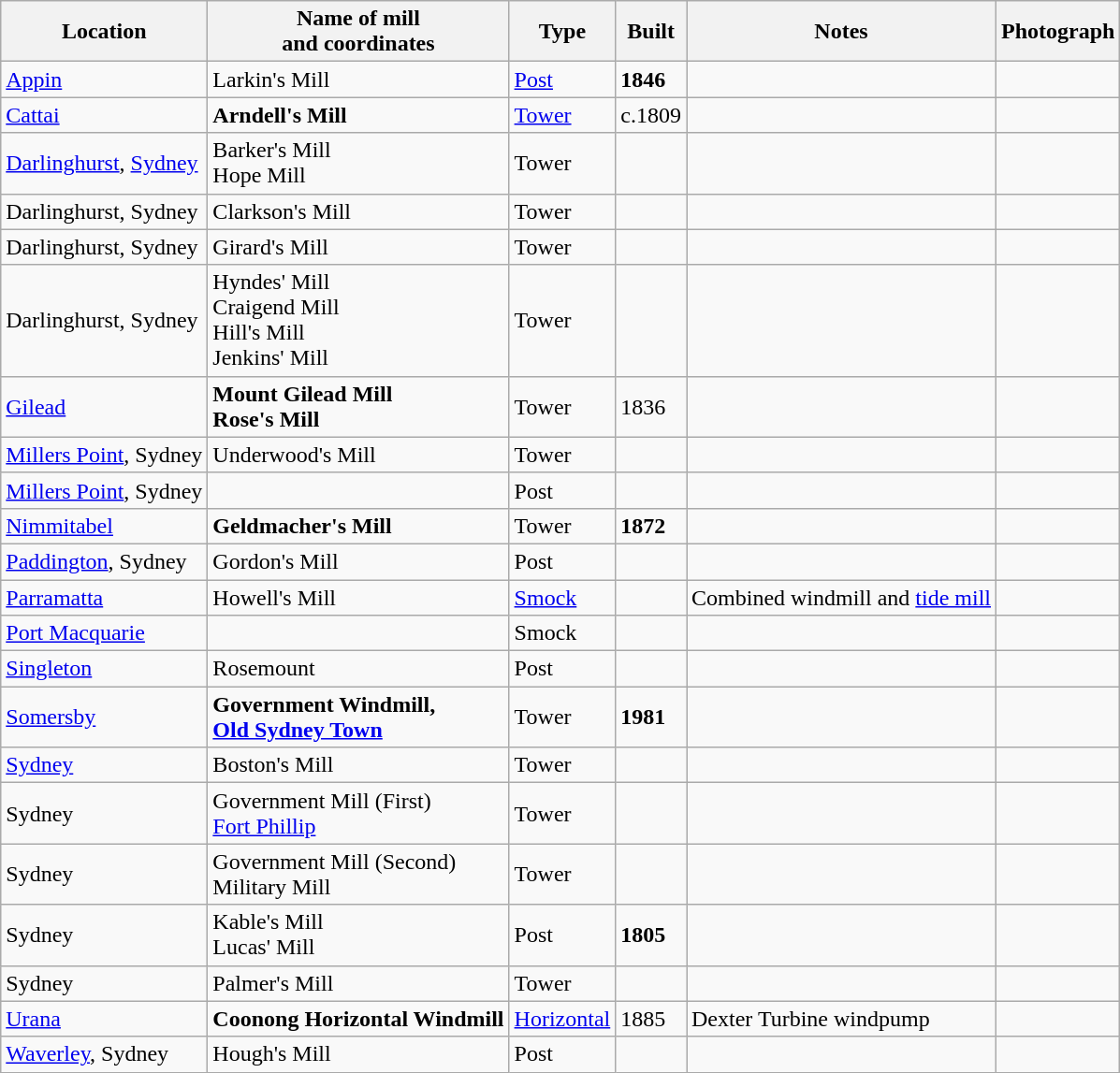<table class="wikitable">
<tr>
<th>Location</th>
<th>Name of mill<br>and coordinates</th>
<th>Type</th>
<th>Built</th>
<th>Notes</th>
<th>Photograph</th>
</tr>
<tr>
<td><a href='#'>Appin</a></td>
<td>Larkin's Mill</td>
<td><a href='#'>Post</a></td>
<td><strong>1846</strong></td>
<td></td>
<td></td>
</tr>
<tr>
<td><a href='#'>Cattai</a></td>
<td><strong>Arndell's Mill</strong></td>
<td><a href='#'>Tower</a></td>
<td>c.1809</td>
<td></td>
<td></td>
</tr>
<tr>
<td><a href='#'>Darlinghurst</a>, <a href='#'>Sydney</a></td>
<td>Barker's Mill<br>Hope Mill</td>
<td>Tower</td>
<td></td>
<td></td>
<td></td>
</tr>
<tr>
<td>Darlinghurst, Sydney</td>
<td>Clarkson's Mill</td>
<td>Tower</td>
<td></td>
<td></td>
<td></td>
</tr>
<tr>
<td>Darlinghurst, Sydney</td>
<td>Girard's Mill</td>
<td>Tower</td>
<td></td>
<td></td>
<td></td>
</tr>
<tr>
<td>Darlinghurst, Sydney</td>
<td>Hyndes' Mill<br>Craigend Mill<br>Hill's Mill<br>Jenkins' Mill</td>
<td>Tower</td>
<td></td>
<td></td>
<td></td>
</tr>
<tr>
<td><a href='#'>Gilead</a></td>
<td><strong>Mount Gilead Mill</strong><br><strong>Rose's Mill</strong></td>
<td>Tower</td>
<td>1836</td>
<td></td>
<td></td>
</tr>
<tr>
<td><a href='#'>Millers Point</a>, Sydney</td>
<td>Underwood's Mill</td>
<td>Tower</td>
<td></td>
<td></td>
<td></td>
</tr>
<tr>
<td><a href='#'>Millers Point</a>, Sydney</td>
<td></td>
<td>Post</td>
<td></td>
<td></td>
<td></td>
</tr>
<tr>
<td><a href='#'>Nimmitabel</a></td>
<td><strong>Geldmacher's Mill</strong></td>
<td>Tower</td>
<td><strong>1872</strong></td>
<td></td>
<td></td>
</tr>
<tr>
<td><a href='#'>Paddington</a>, Sydney</td>
<td>Gordon's Mill</td>
<td>Post</td>
<td></td>
<td></td>
<td></td>
</tr>
<tr>
<td><a href='#'>Parramatta</a></td>
<td>Howell's Mill</td>
<td><a href='#'>Smock</a></td>
<td></td>
<td>Combined windmill and <a href='#'>tide mill</a><br></td>
<td></td>
</tr>
<tr>
<td><a href='#'>Port Macquarie</a></td>
<td></td>
<td>Smock</td>
<td></td>
<td></td>
<td></td>
</tr>
<tr>
<td><a href='#'>Singleton</a></td>
<td>Rosemount</td>
<td>Post</td>
<td></td>
<td></td>
<td></td>
</tr>
<tr>
<td><a href='#'>Somersby</a></td>
<td><strong>Government Windmill,<br><a href='#'>Old Sydney Town</a></strong></td>
<td>Tower</td>
<td><strong>1981</strong></td>
<td></td>
<td></td>
</tr>
<tr>
<td><a href='#'>Sydney</a></td>
<td>Boston's Mill</td>
<td>Tower</td>
<td></td>
<td></td>
<td></td>
</tr>
<tr>
<td>Sydney</td>
<td>Government Mill (First)<br><a href='#'>Fort Phillip</a></td>
<td>Tower</td>
<td></td>
<td></td>
<td></td>
</tr>
<tr>
<td>Sydney</td>
<td>Government Mill (Second)<br>Military Mill</td>
<td>Tower</td>
<td></td>
<td></td>
<td></td>
</tr>
<tr>
<td>Sydney</td>
<td>Kable's Mill<br>Lucas' Mill</td>
<td>Post</td>
<td><strong>1805</strong></td>
<td></td>
<td></td>
</tr>
<tr>
<td>Sydney</td>
<td>Palmer's Mill</td>
<td>Tower</td>
<td></td>
<td></td>
<td></td>
</tr>
<tr>
<td><a href='#'>Urana</a></td>
<td><strong>Coonong Horizontal Windmill</strong></td>
<td><a href='#'>Horizontal</a></td>
<td>1885</td>
<td>Dexter Turbine windpump<br></td>
<td></td>
</tr>
<tr>
<td><a href='#'>Waverley</a>, Sydney</td>
<td>Hough's Mill</td>
<td>Post</td>
<td></td>
<td></td>
<td></td>
</tr>
</table>
